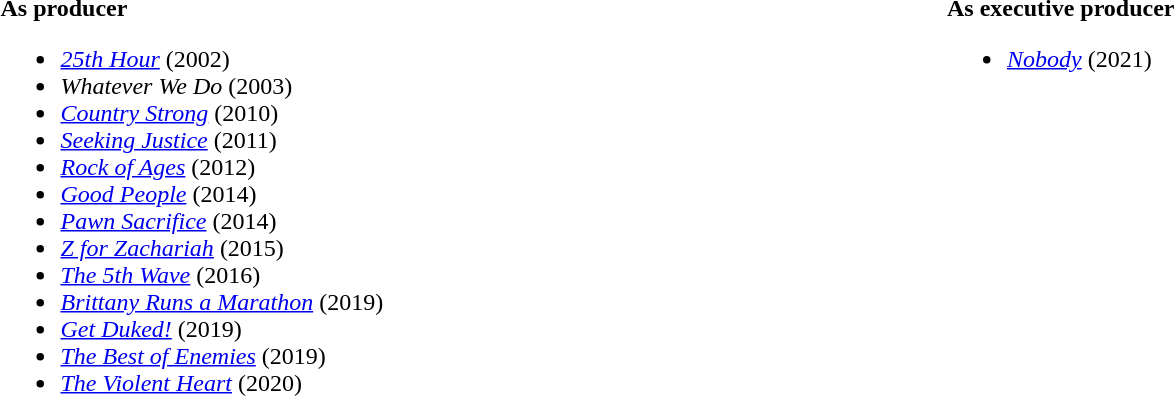<table style="width:100%;">
<tr style="vertical-align:top;">
<td width="50%"><br><strong>As producer</strong><ul><li><em><a href='#'>25th Hour</a></em> (2002)</li><li><em>Whatever We Do</em> (2003)</li><li><em><a href='#'>Country Strong</a></em> (2010)</li><li><em><a href='#'>Seeking Justice</a></em> (2011)</li><li><em><a href='#'>Rock of Ages</a></em> (2012)</li><li><em><a href='#'>Good People</a></em> (2014)</li><li><em><a href='#'>Pawn Sacrifice</a></em> (2014)</li><li><em><a href='#'>Z for Zachariah</a></em> (2015)</li><li><em><a href='#'>The 5th Wave</a></em> (2016)</li><li><em><a href='#'>Brittany Runs a Marathon</a></em> (2019)</li><li><em><a href='#'>Get Duked!</a></em> (2019)</li><li><em><a href='#'>The Best of Enemies</a></em> (2019)</li><li><em><a href='#'>The Violent Heart</a></em> (2020)</li></ul></td>
<td width="50%"><br><strong>As executive producer</strong><ul><li><em><a href='#'>Nobody</a></em> (2021)</li></ul></td>
</tr>
</table>
